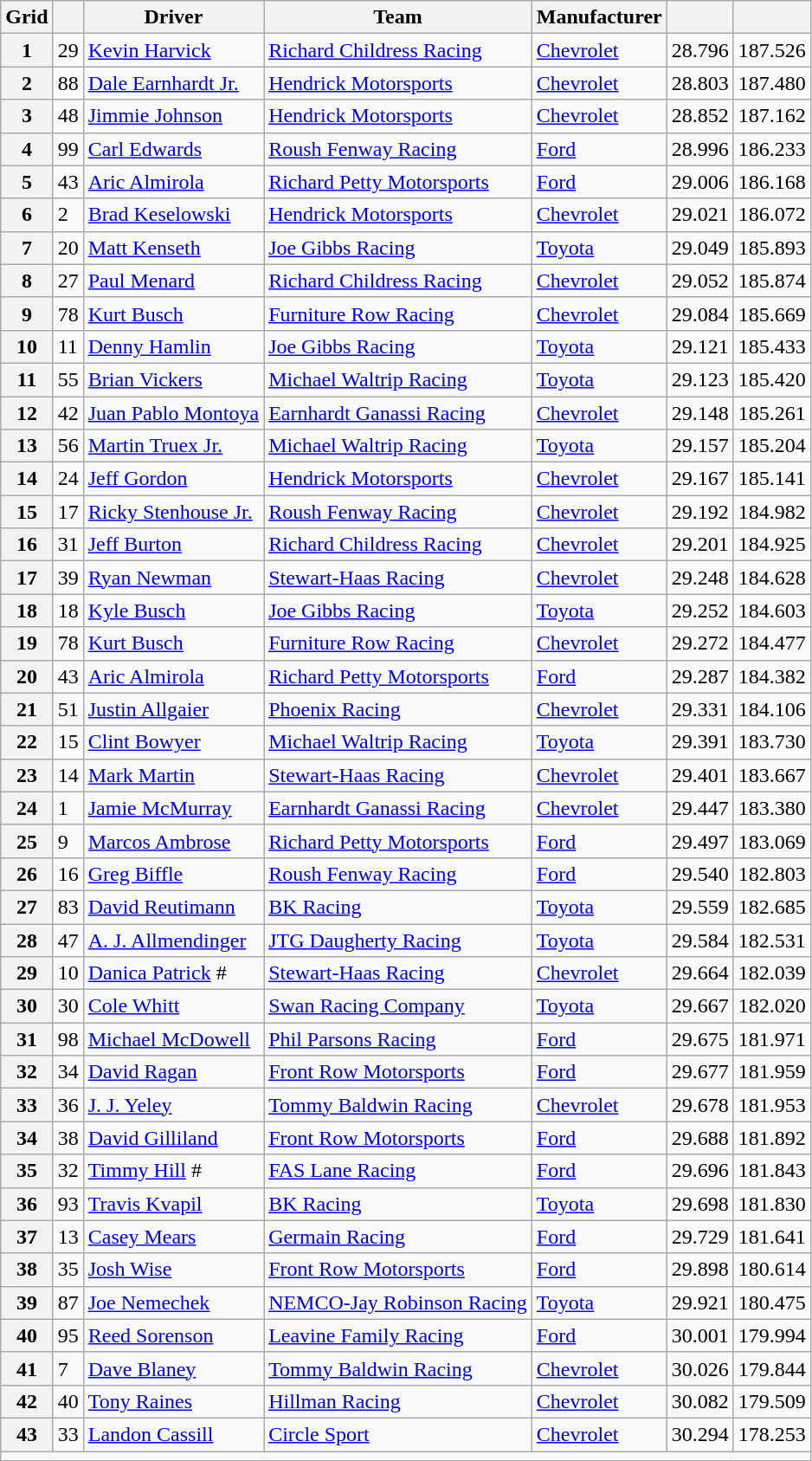<table class="wikitable">
<tr>
<th>Grid</th>
<th></th>
<th>Driver</th>
<th>Team</th>
<th>Manufacturer</th>
<th></th>
<th></th>
</tr>
<tr>
<th>1</th>
<td>29</td>
<td><a href='#'>Kevin Harvick</a></td>
<td><a href='#'>Richard Childress Racing</a></td>
<td><a href='#'>Chevrolet</a></td>
<td>28.796</td>
<td>187.526</td>
</tr>
<tr>
<th>2</th>
<td>88</td>
<td><a href='#'>Dale Earnhardt Jr.</a></td>
<td><a href='#'>Hendrick Motorsports</a></td>
<td><a href='#'>Chevrolet</a></td>
<td>28.803</td>
<td>187.480</td>
</tr>
<tr>
<th>3</th>
<td>48</td>
<td><a href='#'>Jimmie Johnson</a></td>
<td><a href='#'>Hendrick Motorsports</a></td>
<td><a href='#'>Chevrolet</a></td>
<td>28.852</td>
<td>187.162</td>
</tr>
<tr>
<th>4</th>
<td>99</td>
<td><a href='#'>Carl Edwards</a></td>
<td><a href='#'>Roush Fenway Racing </a></td>
<td><a href='#'>Ford</a></td>
<td>28.996</td>
<td>186.233</td>
</tr>
<tr>
<th>5</th>
<td>43</td>
<td><a href='#'>Aric Almirola</a></td>
<td><a href='#'>Richard Petty Motorsports</a></td>
<td><a href='#'>Ford</a></td>
<td>29.006</td>
<td>186.168</td>
</tr>
<tr>
<th>6</th>
<td>2</td>
<td><a href='#'>Brad Keselowski</a></td>
<td><a href='#'>Hendrick Motorsports</a></td>
<td><a href='#'>Chevrolet</a></td>
<td>29.021</td>
<td>186.072</td>
</tr>
<tr>
<th>7</th>
<td>20</td>
<td><a href='#'>Matt Kenseth</a></td>
<td><a href='#'>Joe Gibbs Racing</a></td>
<td><a href='#'>Toyota</a></td>
<td>29.049</td>
<td>185.893</td>
</tr>
<tr>
<th>8</th>
<td>27</td>
<td><a href='#'>Paul Menard</a></td>
<td><a href='#'>Richard Childress Racing</a></td>
<td><a href='#'>Chevrolet</a></td>
<td>29.052</td>
<td>185.874</td>
</tr>
<tr>
<th>9</th>
<td>78</td>
<td><a href='#'>Kurt Busch</a></td>
<td><a href='#'>Furniture Row Racing</a></td>
<td><a href='#'>Chevrolet</a></td>
<td>29.084</td>
<td>185.669</td>
</tr>
<tr>
<th>10</th>
<td>11</td>
<td><a href='#'>Denny Hamlin</a></td>
<td><a href='#'>Joe Gibbs Racing</a></td>
<td><a href='#'>Toyota</a></td>
<td>29.121</td>
<td>185.433</td>
</tr>
<tr>
<th>11</th>
<td>55</td>
<td><a href='#'>Brian Vickers</a></td>
<td><a href='#'>Michael Waltrip Racing</a></td>
<td><a href='#'>Toyota</a></td>
<td>29.123</td>
<td>185.420</td>
</tr>
<tr>
<th>12</th>
<td>42</td>
<td><a href='#'>Juan Pablo Montoya</a></td>
<td><a href='#'>Earnhardt Ganassi Racing</a></td>
<td><a href='#'>Chevrolet</a></td>
<td>29.148</td>
<td>185.261</td>
</tr>
<tr>
<th>13</th>
<td>56</td>
<td><a href='#'>Martin Truex Jr.</a></td>
<td><a href='#'>Michael Waltrip Racing</a></td>
<td><a href='#'>Toyota</a></td>
<td>29.157</td>
<td>185.204</td>
</tr>
<tr>
<th>14</th>
<td>24</td>
<td><a href='#'>Jeff Gordon</a></td>
<td><a href='#'>Hendrick Motorsports</a></td>
<td><a href='#'>Chevrolet</a></td>
<td>29.167</td>
<td>185.141</td>
</tr>
<tr>
<th>15</th>
<td>17</td>
<td><a href='#'>Ricky Stenhouse Jr.</a></td>
<td><a href='#'>Roush Fenway Racing</a></td>
<td><a href='#'>Chevrolet</a></td>
<td>29.192</td>
<td>184.982</td>
</tr>
<tr>
<th>16</th>
<td>31</td>
<td><a href='#'>Jeff Burton</a></td>
<td><a href='#'>Richard Childress Racing</a></td>
<td><a href='#'>Chevrolet</a></td>
<td>29.201</td>
<td>184.925</td>
</tr>
<tr>
<th>17</th>
<td>39</td>
<td><a href='#'>Ryan Newman</a></td>
<td><a href='#'>Stewart-Haas Racing</a></td>
<td><a href='#'>Chevrolet</a></td>
<td>29.248</td>
<td>184.628</td>
</tr>
<tr>
<th>18</th>
<td>18</td>
<td><a href='#'>Kyle Busch</a></td>
<td><a href='#'>Joe Gibbs Racing</a></td>
<td><a href='#'>Toyota</a></td>
<td>29.252</td>
<td>184.603</td>
</tr>
<tr>
<th>19</th>
<td>78</td>
<td><a href='#'>Kurt Busch</a></td>
<td><a href='#'>Furniture Row Racing</a></td>
<td><a href='#'>Chevrolet</a></td>
<td>29.272</td>
<td>184.477</td>
</tr>
<tr>
<th>20</th>
<td>43</td>
<td><a href='#'>Aric Almirola</a></td>
<td><a href='#'>Richard Petty Motorsports</a></td>
<td><a href='#'>Ford</a></td>
<td>29.287</td>
<td>184.382</td>
</tr>
<tr>
<th>21</th>
<td>51</td>
<td><a href='#'>Justin Allgaier</a></td>
<td><a href='#'>Phoenix Racing</a></td>
<td><a href='#'>Chevrolet</a></td>
<td>29.331</td>
<td>184.106</td>
</tr>
<tr>
<th>22</th>
<td>15</td>
<td><a href='#'>Clint Bowyer</a></td>
<td><a href='#'>Michael Waltrip Racing</a></td>
<td><a href='#'>Toyota</a></td>
<td>29.391</td>
<td>183.730</td>
</tr>
<tr>
<th>23</th>
<td>14</td>
<td><a href='#'>Mark Martin</a></td>
<td><a href='#'>Stewart-Haas Racing</a></td>
<td><a href='#'>Chevrolet</a></td>
<td>29.401</td>
<td>183.667</td>
</tr>
<tr>
<th>24</th>
<td>1</td>
<td><a href='#'>Jamie McMurray</a></td>
<td><a href='#'>Earnhardt Ganassi Racing</a></td>
<td><a href='#'>Chevrolet</a></td>
<td>29.447</td>
<td>183.380</td>
</tr>
<tr>
<th>25</th>
<td>9</td>
<td><a href='#'>Marcos Ambrose</a></td>
<td><a href='#'>Richard Petty Motorsports</a></td>
<td><a href='#'>Ford</a></td>
<td>29.497</td>
<td>183.069</td>
</tr>
<tr>
<th>26</th>
<td>16</td>
<td><a href='#'>Greg Biffle</a></td>
<td><a href='#'>Roush Fenway Racing</a></td>
<td><a href='#'>Ford</a></td>
<td>29.540</td>
<td>182.803</td>
</tr>
<tr>
<th>27</th>
<td>83</td>
<td><a href='#'>David Reutimann</a></td>
<td><a href='#'>BK Racing</a></td>
<td><a href='#'>Toyota</a></td>
<td>29.559</td>
<td>182.685</td>
</tr>
<tr>
<th>28</th>
<td>47</td>
<td><a href='#'>A. J. Allmendinger</a></td>
<td><a href='#'>JTG Daugherty Racing</a></td>
<td><a href='#'>Toyota</a></td>
<td>29.584</td>
<td>182.531</td>
</tr>
<tr>
<th>29</th>
<td>10</td>
<td><a href='#'>Danica Patrick</a> #</td>
<td><a href='#'>Stewart-Haas Racing</a></td>
<td><a href='#'>Chevrolet</a></td>
<td>29.664</td>
<td>182.039</td>
</tr>
<tr>
<th>30</th>
<td>30</td>
<td><a href='#'>Cole Whitt</a></td>
<td><a href='#'>Swan Racing Company</a></td>
<td><a href='#'>Toyota</a></td>
<td>29.667</td>
<td>182.020</td>
</tr>
<tr>
<th>31</th>
<td>98</td>
<td><a href='#'>Michael McDowell</a></td>
<td><a href='#'>Phil Parsons Racing</a></td>
<td><a href='#'>Ford</a></td>
<td>29.675</td>
<td>181.971</td>
</tr>
<tr>
<th>32</th>
<td>34</td>
<td><a href='#'>David Ragan</a></td>
<td><a href='#'>Front Row Motorsports</a></td>
<td><a href='#'>Ford</a></td>
<td>29.677</td>
<td>181.959</td>
</tr>
<tr>
<th>33</th>
<td>36</td>
<td><a href='#'>J. J. Yeley</a></td>
<td><a href='#'>Tommy Baldwin Racing</a></td>
<td><a href='#'>Chevrolet</a></td>
<td>29.678</td>
<td>181.953</td>
</tr>
<tr>
<th>34</th>
<td>38</td>
<td><a href='#'>David Gilliland</a></td>
<td><a href='#'>Front Row Motorsports</a></td>
<td><a href='#'>Ford</a></td>
<td>29.688</td>
<td>181.892</td>
</tr>
<tr>
<th>35</th>
<td>32</td>
<td><a href='#'>Timmy Hill</a> #</td>
<td><a href='#'>FAS Lane Racing</a></td>
<td><a href='#'>Ford</a></td>
<td>29.696</td>
<td>181.843</td>
</tr>
<tr>
<th>36</th>
<td>93</td>
<td><a href='#'>Travis Kvapil</a></td>
<td><a href='#'>BK Racing</a></td>
<td><a href='#'>Toyota</a></td>
<td>29.698</td>
<td>181.830</td>
</tr>
<tr>
<th>37</th>
<td>13</td>
<td><a href='#'>Casey Mears</a></td>
<td><a href='#'>Germain Racing</a></td>
<td><a href='#'>Ford</a></td>
<td>29.729</td>
<td>181.641</td>
</tr>
<tr>
<th>38</th>
<td>35</td>
<td><a href='#'>Josh Wise</a></td>
<td><a href='#'>Front Row Motorsports</a></td>
<td><a href='#'>Ford</a></td>
<td>29.898</td>
<td>180.614</td>
</tr>
<tr>
<th>39</th>
<td>87</td>
<td><a href='#'>Joe Nemechek</a></td>
<td><a href='#'>NEMCO-Jay Robinson Racing</a></td>
<td><a href='#'>Toyota</a></td>
<td>29.921</td>
<td>180.475</td>
</tr>
<tr>
<th>40</th>
<td>95</td>
<td><a href='#'>Reed Sorenson</a></td>
<td><a href='#'>Leavine Family Racing</a></td>
<td><a href='#'>Ford</a></td>
<td>30.001</td>
<td>179.994</td>
</tr>
<tr>
<th>41</th>
<td>7</td>
<td><a href='#'>Dave Blaney</a></td>
<td><a href='#'>Tommy Baldwin Racing</a></td>
<td><a href='#'>Chevrolet</a></td>
<td>30.026</td>
<td>179.844</td>
</tr>
<tr>
<th>42</th>
<td>40</td>
<td><a href='#'>Tony Raines</a></td>
<td><a href='#'>Hillman Racing</a></td>
<td><a href='#'>Chevrolet</a></td>
<td>30.082</td>
<td>179.509</td>
</tr>
<tr>
<th>43</th>
<td>33</td>
<td><a href='#'>Landon Cassill</a></td>
<td><a href='#'>Circle Sport</a></td>
<td><a href='#'>Chevrolet</a></td>
<td>30.294</td>
<td>178.253</td>
</tr>
<tr class="sortbottom">
<td colspan="8"></td>
</tr>
</table>
